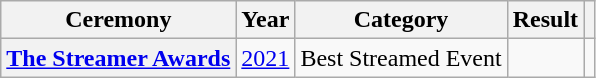<table class="wikitable plainrowheaders" style="text-align:center;">
<tr>
<th>Ceremony</th>
<th>Year</th>
<th>Category</th>
<th>Result</th>
<th></th>
</tr>
<tr>
<th scope="row"><a href='#'>The Streamer Awards</a></th>
<td><a href='#'>2021</a></td>
<td>Best Streamed Event</td>
<td></td>
<td></td>
</tr>
</table>
